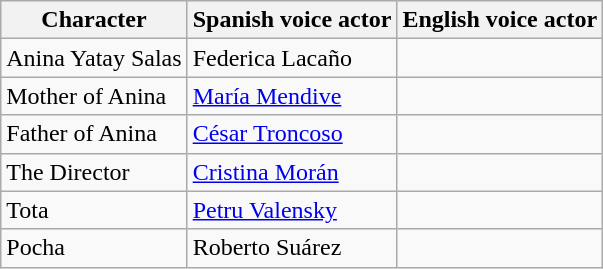<table class="wikitable">
<tr>
<th>Character</th>
<th>Spanish voice actor</th>
<th>English voice actor</th>
</tr>
<tr>
<td>Anina Yatay Salas</td>
<td>Federica Lacaño</td>
<td></td>
</tr>
<tr>
<td>Mother of Anina</td>
<td><a href='#'>María Mendive</a></td>
<td></td>
</tr>
<tr>
<td>Father of Anina</td>
<td><a href='#'>César Troncoso</a></td>
<td></td>
</tr>
<tr>
<td>The Director</td>
<td><a href='#'>Cristina Morán</a></td>
<td></td>
</tr>
<tr>
<td>Tota</td>
<td><a href='#'>Petru Valensky</a></td>
<td></td>
</tr>
<tr>
<td>Pocha</td>
<td>Roberto Suárez</td>
<td></td>
</tr>
</table>
